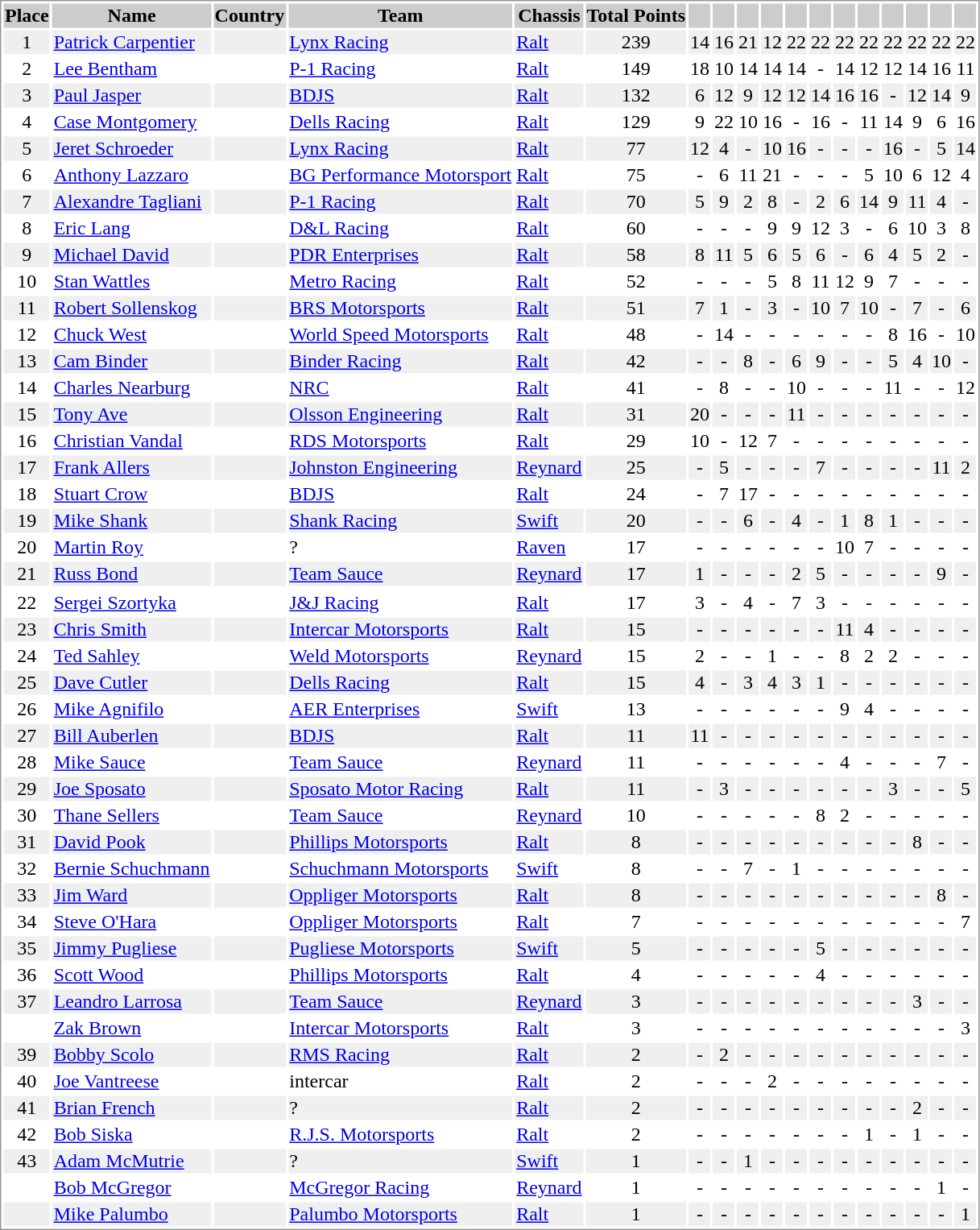<table border="0" style="border: 1px solid #999; background-color:#FFFFFF; text-align:center">
<tr align="center" style="background:#CCCCCC;">
<th>Place</th>
<th>Name</th>
<th>Country</th>
<th>Team</th>
<th>Chassis</th>
<th>Total Points</th>
<th></th>
<th></th>
<th></th>
<th></th>
<th></th>
<th></th>
<th></th>
<th></th>
<th></th>
<th></th>
<th></th>
<th></th>
</tr>
<tr style="background:#EFEFEF;">
<td>1</td>
<td align="left"><a href='#'>Patrick Carpentier</a></td>
<td align="left"></td>
<td align="left"><a href='#'>Lynx Racing</a></td>
<td align="left"><a href='#'>Ralt</a></td>
<td>239</td>
<td>14</td>
<td>16</td>
<td>21</td>
<td>12</td>
<td>22</td>
<td>22</td>
<td>22</td>
<td>22</td>
<td>22</td>
<td>22</td>
<td>22</td>
<td>22</td>
</tr>
<tr>
<td>2</td>
<td align="left"><a href='#'>Lee Bentham</a></td>
<td align="left"></td>
<td align="left"><a href='#'>P-1 Racing</a></td>
<td align="left"><a href='#'>Ralt</a></td>
<td>149</td>
<td>18</td>
<td>10</td>
<td>14</td>
<td>14</td>
<td>14</td>
<td>-</td>
<td>14</td>
<td>12</td>
<td>12</td>
<td>14</td>
<td>16</td>
<td>11</td>
</tr>
<tr style="background:#EFEFEF;">
<td>3</td>
<td align="left"><a href='#'>Paul Jasper</a></td>
<td align="left"></td>
<td align="left"><a href='#'>BDJS</a></td>
<td align="left"><a href='#'>Ralt</a></td>
<td>132</td>
<td>6</td>
<td>12</td>
<td>9</td>
<td>12</td>
<td>12</td>
<td>14</td>
<td>16</td>
<td>16</td>
<td>-</td>
<td>12</td>
<td>14</td>
<td>9</td>
</tr>
<tr>
<td>4</td>
<td align="left"><a href='#'>Case Montgomery</a></td>
<td align="left"></td>
<td align="left"><a href='#'>Dells Racing</a></td>
<td align="left"><a href='#'>Ralt</a></td>
<td>129</td>
<td>9</td>
<td>22</td>
<td>10</td>
<td>16</td>
<td>-</td>
<td>16</td>
<td>-</td>
<td>11</td>
<td>14</td>
<td>9</td>
<td>6</td>
<td>16</td>
</tr>
<tr style="background:#EFEFEF;">
<td>5</td>
<td align="left"><a href='#'>Jeret Schroeder</a></td>
<td align="left"></td>
<td align="left"><a href='#'>Lynx Racing</a></td>
<td align="left"><a href='#'>Ralt</a></td>
<td>77</td>
<td>12</td>
<td>4</td>
<td>-</td>
<td>10</td>
<td>16</td>
<td>-</td>
<td>-</td>
<td>-</td>
<td>16</td>
<td>-</td>
<td>5</td>
<td>14</td>
</tr>
<tr>
<td>6</td>
<td align="left"><a href='#'>Anthony Lazzaro</a></td>
<td align="left"></td>
<td align="left"><a href='#'>BG Performance Motorsport</a></td>
<td align="left"><a href='#'>Ralt</a></td>
<td>75</td>
<td>-</td>
<td>6</td>
<td>11</td>
<td>21</td>
<td>-</td>
<td>-</td>
<td>-</td>
<td>5</td>
<td>10</td>
<td>6</td>
<td>12</td>
<td>4</td>
</tr>
<tr style="background:#EFEFEF;">
<td>7</td>
<td align="left"><a href='#'>Alexandre Tagliani</a></td>
<td align="left"></td>
<td align="left"><a href='#'>P-1 Racing</a></td>
<td align="left"><a href='#'>Ralt</a></td>
<td>70</td>
<td>5</td>
<td>9</td>
<td>2</td>
<td>8</td>
<td>-</td>
<td>2</td>
<td>6</td>
<td>14</td>
<td>9</td>
<td>11</td>
<td>4</td>
<td>-</td>
</tr>
<tr>
<td>8</td>
<td align="left"><a href='#'>Eric Lang</a></td>
<td align="left"></td>
<td align="left"><a href='#'>D&L Racing</a></td>
<td align="left"><a href='#'>Ralt</a></td>
<td>60</td>
<td>-</td>
<td>-</td>
<td>-</td>
<td>9</td>
<td>9</td>
<td>12</td>
<td>3</td>
<td>-</td>
<td>6</td>
<td>10</td>
<td>3</td>
<td>8</td>
</tr>
<tr style="background:#EFEFEF;">
<td>9</td>
<td align="left"><a href='#'>Michael David</a></td>
<td align="left"></td>
<td align="left"><a href='#'>PDR Enterprises</a></td>
<td align="left"><a href='#'>Ralt</a></td>
<td>58</td>
<td>8</td>
<td>11</td>
<td>5</td>
<td>6</td>
<td>5</td>
<td>6</td>
<td>-</td>
<td>6</td>
<td>4</td>
<td>5</td>
<td>2</td>
<td>-</td>
</tr>
<tr>
<td>10</td>
<td align="left"><a href='#'>Stan Wattles</a></td>
<td align="left"></td>
<td align="left"><a href='#'>Metro Racing</a></td>
<td align="left"><a href='#'>Ralt</a></td>
<td>52</td>
<td>-</td>
<td>-</td>
<td>-</td>
<td>5</td>
<td>8</td>
<td>11</td>
<td>12</td>
<td>9</td>
<td>7</td>
<td>-</td>
<td>-</td>
<td>-</td>
</tr>
<tr style="background:#EFEFEF;">
<td>11</td>
<td align="left"><a href='#'>Robert Sollenskog</a></td>
<td align="left"></td>
<td align="left"><a href='#'>BRS Motorsports</a></td>
<td align="left"><a href='#'>Ralt</a></td>
<td>51</td>
<td>7</td>
<td>1</td>
<td>-</td>
<td>3</td>
<td>-</td>
<td>10</td>
<td>7</td>
<td>10</td>
<td>-</td>
<td>7</td>
<td>-</td>
<td>6</td>
</tr>
<tr>
<td>12</td>
<td align="left"><a href='#'>Chuck West</a></td>
<td align="left"></td>
<td align="left"><a href='#'>World Speed Motorsports</a></td>
<td align="left"><a href='#'>Ralt</a></td>
<td>48</td>
<td>-</td>
<td>14</td>
<td>-</td>
<td>-</td>
<td>-</td>
<td>-</td>
<td>-</td>
<td>-</td>
<td>8</td>
<td>16</td>
<td>-</td>
<td>10</td>
</tr>
<tr style="background:#EFEFEF;">
<td>13</td>
<td align="left"><a href='#'>Cam Binder</a></td>
<td align="left"></td>
<td align="left"><a href='#'>Binder Racing</a></td>
<td align="left"><a href='#'>Ralt</a></td>
<td>42</td>
<td>-</td>
<td>-</td>
<td>8</td>
<td>-</td>
<td>6</td>
<td>9</td>
<td>-</td>
<td>-</td>
<td>5</td>
<td>4</td>
<td>10</td>
<td>-</td>
</tr>
<tr>
<td>14</td>
<td align="left"><a href='#'>Charles Nearburg</a></td>
<td align="left"></td>
<td align="left"><a href='#'>NRC</a></td>
<td align="left"><a href='#'>Ralt</a></td>
<td>41</td>
<td>-</td>
<td>8</td>
<td>-</td>
<td>-</td>
<td>10</td>
<td>-</td>
<td>-</td>
<td>-</td>
<td>11</td>
<td>-</td>
<td>-</td>
<td>12</td>
</tr>
<tr style="background:#EFEFEF;">
<td>15</td>
<td align="left"><a href='#'>Tony Ave</a></td>
<td align="left"></td>
<td align="left"><a href='#'>Olsson Engineering</a></td>
<td align="left"><a href='#'>Ralt</a></td>
<td>31</td>
<td>20</td>
<td>-</td>
<td>-</td>
<td>-</td>
<td>11</td>
<td>-</td>
<td>-</td>
<td>-</td>
<td>-</td>
<td>-</td>
<td>-</td>
<td>-</td>
</tr>
<tr>
<td>16</td>
<td align="left"><a href='#'>Christian Vandal</a></td>
<td align="left"></td>
<td align="left"><a href='#'>RDS Motorsports</a></td>
<td align="left"><a href='#'>Ralt</a></td>
<td>29</td>
<td>10</td>
<td>-</td>
<td>12</td>
<td>7</td>
<td>-</td>
<td>-</td>
<td>-</td>
<td>-</td>
<td>-</td>
<td>-</td>
<td>-</td>
<td>-</td>
</tr>
<tr style="background:#EFEFEF;">
<td>17</td>
<td align="left"><a href='#'>Frank Allers</a></td>
<td align="left"></td>
<td align="left"><a href='#'>Johnston Engineering</a></td>
<td align="left"><a href='#'>Reynard</a></td>
<td>25</td>
<td>-</td>
<td>5</td>
<td>-</td>
<td>-</td>
<td>-</td>
<td>7</td>
<td>-</td>
<td>-</td>
<td>-</td>
<td>-</td>
<td>11</td>
<td>2</td>
</tr>
<tr>
<td>18</td>
<td align="left"><a href='#'>Stuart Crow</a></td>
<td align="left"></td>
<td align="left"><a href='#'>BDJS</a></td>
<td align="left"><a href='#'>Ralt</a></td>
<td>24</td>
<td>-</td>
<td>7</td>
<td>17</td>
<td>-</td>
<td>-</td>
<td>-</td>
<td>-</td>
<td>-</td>
<td>-</td>
<td>-</td>
<td>-</td>
<td>-</td>
</tr>
<tr style="background:#EFEFEF;">
<td>19</td>
<td align="left"><a href='#'>Mike Shank</a></td>
<td align="left"></td>
<td align="left"><a href='#'>Shank Racing</a></td>
<td align="left"><a href='#'>Swift</a></td>
<td>20</td>
<td>-</td>
<td>-</td>
<td>6</td>
<td>-</td>
<td>4</td>
<td>-</td>
<td>1</td>
<td>8</td>
<td>1</td>
<td>-</td>
<td>-</td>
<td>-</td>
</tr>
<tr>
<td>20</td>
<td align="left"><a href='#'>Martin Roy</a></td>
<td align="left"></td>
<td align="left">?</td>
<td align="left"><a href='#'>Raven</a></td>
<td>17</td>
<td>-</td>
<td>-</td>
<td>-</td>
<td>-</td>
<td>-</td>
<td>-</td>
<td>10</td>
<td>7</td>
<td>-</td>
<td>-</td>
<td>-</td>
<td>-</td>
</tr>
<tr style="background:#EFEFEF;">
<td>21</td>
<td align="left"><a href='#'>Russ Bond</a></td>
<td align="left"></td>
<td align="left"><a href='#'>Team Sauce</a></td>
<td align="left"><a href='#'>Reynard</a></td>
<td>17</td>
<td>1</td>
<td>-</td>
<td>-</td>
<td>-</td>
<td>2</td>
<td>5</td>
<td>-</td>
<td>-</td>
<td>-</td>
<td>-</td>
<td>9</td>
<td>-</td>
</tr>
<tr style="background:#EFEFEF;">
</tr>
<tr>
<td>22</td>
<td align="left"><a href='#'>Sergei Szortyka</a></td>
<td align="left"></td>
<td align="left"><a href='#'>J&J Racing</a></td>
<td align="left"><a href='#'>Ralt</a></td>
<td>17</td>
<td>3</td>
<td>-</td>
<td>4</td>
<td>-</td>
<td>7</td>
<td>3</td>
<td>-</td>
<td>-</td>
<td>-</td>
<td>-</td>
<td>-</td>
<td>-</td>
</tr>
<tr style="background:#EFEFEF;">
<td>23</td>
<td align="left"><a href='#'>Chris Smith</a></td>
<td align="left"></td>
<td align="left"><a href='#'>Intercar Motorsports</a></td>
<td align="left"><a href='#'>Ralt</a></td>
<td>15</td>
<td>-</td>
<td>-</td>
<td>-</td>
<td>-</td>
<td>-</td>
<td>-</td>
<td>11</td>
<td>4</td>
<td>-</td>
<td>-</td>
<td>-</td>
<td>-</td>
</tr>
<tr>
<td>24</td>
<td align="left"><a href='#'>Ted Sahley</a></td>
<td align="left"></td>
<td align="left"><a href='#'>Weld Motorsports</a></td>
<td align="left"><a href='#'>Reynard</a></td>
<td>15</td>
<td>2</td>
<td>-</td>
<td>-</td>
<td>1</td>
<td>-</td>
<td>-</td>
<td>8</td>
<td>2</td>
<td>2</td>
<td>-</td>
<td>-</td>
<td>-</td>
</tr>
<tr style="background:#EFEFEF;">
<td>25</td>
<td align="left"><a href='#'>Dave Cutler</a></td>
<td align="left"></td>
<td align="left"><a href='#'>Dells Racing</a></td>
<td align="left"><a href='#'>Ralt</a></td>
<td>15</td>
<td>4</td>
<td>-</td>
<td>3</td>
<td>4</td>
<td>3</td>
<td>1</td>
<td>-</td>
<td>-</td>
<td>-</td>
<td>-</td>
<td>-</td>
<td>-</td>
</tr>
<tr>
<td>26</td>
<td align="left"><a href='#'>Mike Agnifilo</a></td>
<td align="left"></td>
<td align="left"><a href='#'>AER Enterprises</a></td>
<td align="left"><a href='#'>Swift</a></td>
<td>13</td>
<td>-</td>
<td>-</td>
<td>-</td>
<td>-</td>
<td>-</td>
<td>-</td>
<td>9</td>
<td>4</td>
<td>-</td>
<td>-</td>
<td>-</td>
<td>-</td>
</tr>
<tr style="background:#EFEFEF;">
<td>27</td>
<td align="left"><a href='#'>Bill Auberlen</a></td>
<td align="left"></td>
<td align="left"><a href='#'>BDJS</a></td>
<td align="left"><a href='#'>Ralt</a></td>
<td>11</td>
<td>11</td>
<td>-</td>
<td>-</td>
<td>-</td>
<td>-</td>
<td>-</td>
<td>-</td>
<td>-</td>
<td>-</td>
<td>-</td>
<td>-</td>
<td>-</td>
</tr>
<tr>
<td>28</td>
<td align="left"><a href='#'>Mike Sauce</a></td>
<td align="left"></td>
<td align="left"><a href='#'>Team Sauce</a></td>
<td align="left"><a href='#'>Reynard</a></td>
<td>11</td>
<td>-</td>
<td>-</td>
<td>-</td>
<td>-</td>
<td>-</td>
<td>-</td>
<td>4</td>
<td>-</td>
<td>-</td>
<td>-</td>
<td>7</td>
<td>-</td>
</tr>
<tr style="background:#EFEFEF;">
<td>29</td>
<td align="left"><a href='#'>Joe Sposato</a></td>
<td align="left"></td>
<td align="left"><a href='#'>Sposato Motor Racing</a></td>
<td align="left"><a href='#'>Ralt</a></td>
<td>11</td>
<td>-</td>
<td>3</td>
<td>-</td>
<td>-</td>
<td>-</td>
<td>-</td>
<td>-</td>
<td>-</td>
<td>3</td>
<td>-</td>
<td>-</td>
<td>5</td>
</tr>
<tr>
<td>30</td>
<td align="left"><a href='#'>Thane Sellers</a></td>
<td align="left"></td>
<td align="left"><a href='#'>Team Sauce</a></td>
<td align="left"><a href='#'>Reynard</a></td>
<td>10</td>
<td>-</td>
<td>-</td>
<td>-</td>
<td>-</td>
<td>-</td>
<td>8</td>
<td>2</td>
<td>-</td>
<td>-</td>
<td>-</td>
<td>-</td>
<td>-</td>
</tr>
<tr style="background:#EFEFEF;">
<td>31</td>
<td align="left"><a href='#'>David Pook</a></td>
<td align="left"></td>
<td align="left"><a href='#'>Phillips Motorsports</a></td>
<td align="left"><a href='#'>Ralt</a></td>
<td>8</td>
<td>-</td>
<td>-</td>
<td>-</td>
<td>-</td>
<td>-</td>
<td>-</td>
<td>-</td>
<td>-</td>
<td>-</td>
<td>8</td>
<td>-</td>
<td>-</td>
</tr>
<tr>
<td>32</td>
<td align="left"><a href='#'>Bernie Schuchmann</a></td>
<td align="left"></td>
<td align="left"><a href='#'>Schuchmann Motorsports</a></td>
<td align="left"><a href='#'>Swift</a></td>
<td>8</td>
<td>-</td>
<td>-</td>
<td>7</td>
<td>-</td>
<td>1</td>
<td>-</td>
<td>-</td>
<td>-</td>
<td>-</td>
<td>-</td>
<td>-</td>
<td>-</td>
</tr>
<tr style="background:#EFEFEF;">
<td>33</td>
<td align="left"><a href='#'>Jim Ward</a></td>
<td align="left"></td>
<td align="left"><a href='#'>Oppliger Motorsports</a></td>
<td align="left"><a href='#'>Ralt</a></td>
<td>8</td>
<td>-</td>
<td>-</td>
<td>-</td>
<td>-</td>
<td>-</td>
<td>-</td>
<td>-</td>
<td>-</td>
<td>-</td>
<td>-</td>
<td>8</td>
<td>-</td>
</tr>
<tr>
<td>34</td>
<td align="left"><a href='#'>Steve O'Hara</a></td>
<td align="left"></td>
<td align="left"><a href='#'>Oppliger Motorsports</a></td>
<td align="left"><a href='#'>Ralt</a></td>
<td>7</td>
<td>-</td>
<td>-</td>
<td>-</td>
<td>-</td>
<td>-</td>
<td>-</td>
<td>-</td>
<td>-</td>
<td>-</td>
<td>-</td>
<td>-</td>
<td>7</td>
</tr>
<tr style="background:#EFEFEF;">
<td>35</td>
<td align="left"><a href='#'>Jimmy Pugliese</a></td>
<td align="left"></td>
<td align="left"><a href='#'>Pugliese Motorsports</a></td>
<td align="left"><a href='#'>Swift</a></td>
<td>5</td>
<td>-</td>
<td>-</td>
<td>-</td>
<td>-</td>
<td>-</td>
<td>5</td>
<td>-</td>
<td>-</td>
<td>-</td>
<td>-</td>
<td>-</td>
<td>-</td>
</tr>
<tr>
<td>36</td>
<td align="left"><a href='#'>Scott Wood</a></td>
<td align="left"></td>
<td align="left"><a href='#'>Phillips Motorsports</a></td>
<td align="left"><a href='#'>Ralt</a></td>
<td>4</td>
<td>-</td>
<td>-</td>
<td>-</td>
<td>-</td>
<td>-</td>
<td>4</td>
<td>-</td>
<td>-</td>
<td>-</td>
<td>-</td>
<td>-</td>
<td>-</td>
</tr>
<tr style="background:#EFEFEF;">
<td>37</td>
<td align="left"><a href='#'>Leandro Larrosa</a></td>
<td align="left"></td>
<td align="left"><a href='#'>Team Sauce</a></td>
<td align="left"><a href='#'>Reynard</a></td>
<td>3</td>
<td>-</td>
<td>-</td>
<td>-</td>
<td>-</td>
<td>-</td>
<td>-</td>
<td>-</td>
<td>-</td>
<td>-</td>
<td>3</td>
<td>-</td>
<td>-</td>
</tr>
<tr>
<td></td>
<td align="left"><a href='#'>Zak Brown</a></td>
<td align="left"></td>
<td align="left"><a href='#'>Intercar Motorsports</a></td>
<td align="left"><a href='#'>Ralt</a></td>
<td>3</td>
<td>-</td>
<td>-</td>
<td>-</td>
<td>-</td>
<td>-</td>
<td>-</td>
<td>-</td>
<td>-</td>
<td>-</td>
<td>-</td>
<td>-</td>
<td>3</td>
</tr>
<tr style="background:#EFEFEF;">
<td>39</td>
<td align="left"><a href='#'>Bobby Scolo</a></td>
<td align="left"></td>
<td align="left"><a href='#'>RMS Racing</a></td>
<td align="left"><a href='#'>Ralt</a></td>
<td>2</td>
<td>-</td>
<td>2</td>
<td>-</td>
<td>-</td>
<td>-</td>
<td>-</td>
<td>-</td>
<td>-</td>
<td>-</td>
<td>-</td>
<td>-</td>
<td>-</td>
</tr>
<tr>
<td>40</td>
<td align="left"><a href='#'>Joe Vantreese</a></td>
<td align="left"></td>
<td align="left">intercar</td>
<td align="left"><a href='#'>Ralt</a></td>
<td>2</td>
<td>-</td>
<td>-</td>
<td>-</td>
<td>2</td>
<td>-</td>
<td>-</td>
<td>-</td>
<td>-</td>
<td>-</td>
<td>-</td>
<td>-</td>
<td>-</td>
</tr>
<tr style="background:#EFEFEF;">
<td>41</td>
<td align="left"><a href='#'>Brian French</a></td>
<td align="left"></td>
<td align="left">?</td>
<td align="left"><a href='#'>Ralt</a></td>
<td>2</td>
<td>-</td>
<td>-</td>
<td>-</td>
<td>-</td>
<td>-</td>
<td>-</td>
<td>-</td>
<td>-</td>
<td>-</td>
<td>2</td>
<td>-</td>
<td>-</td>
</tr>
<tr>
<td>42</td>
<td align="left"><a href='#'>Bob Siska</a></td>
<td align="left"></td>
<td align="left"><a href='#'>R.J.S. Motorsports</a></td>
<td align="left"><a href='#'>Ralt</a></td>
<td>2</td>
<td>-</td>
<td>-</td>
<td>-</td>
<td>-</td>
<td>-</td>
<td>-</td>
<td>-</td>
<td>1</td>
<td>-</td>
<td>1</td>
<td>-</td>
<td>-</td>
</tr>
<tr style="background:#EFEFEF;">
<td>43</td>
<td align="left"><a href='#'>Adam McMutrie</a></td>
<td align="left"></td>
<td align="left">?</td>
<td align="left"><a href='#'>Swift</a></td>
<td>1</td>
<td>-</td>
<td>-</td>
<td>1</td>
<td>-</td>
<td>-</td>
<td>-</td>
<td>-</td>
<td>-</td>
<td>-</td>
<td>-</td>
<td>-</td>
<td>-</td>
</tr>
<tr>
<td></td>
<td align="left"><a href='#'>Bob McGregor</a></td>
<td align="left"></td>
<td align="left"><a href='#'>McGregor Racing</a></td>
<td align="left"><a href='#'>Reynard</a></td>
<td>1</td>
<td>-</td>
<td>-</td>
<td>-</td>
<td>-</td>
<td>-</td>
<td>-</td>
<td>-</td>
<td>-</td>
<td>-</td>
<td>-</td>
<td>1</td>
<td>-</td>
</tr>
<tr style="background:#EFEFEF;">
<td></td>
<td align="left"><a href='#'>Mike Palumbo</a></td>
<td align="left"></td>
<td align="left"><a href='#'>Palumbo Motorsports</a></td>
<td align="left"><a href='#'>Ralt</a></td>
<td>1</td>
<td>-</td>
<td>-</td>
<td>-</td>
<td>-</td>
<td>-</td>
<td>-</td>
<td>-</td>
<td>-</td>
<td>-</td>
<td>-</td>
<td>-</td>
<td>1</td>
</tr>
</table>
